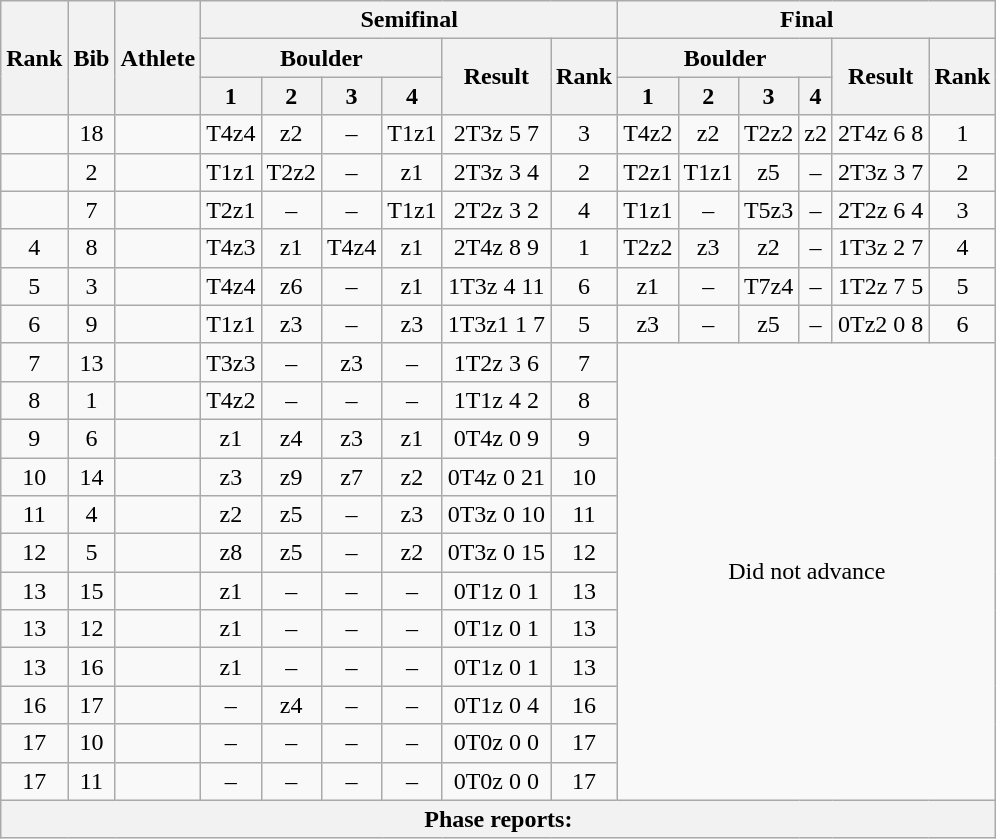<table class="wikitable sortable" style="text-align:center">
<tr>
<th rowspan=3>Rank</th>
<th rowspan=3>Bib</th>
<th rowspan=3>Athlete</th>
<th colspan=6>Semifinal</th>
<th colspan=6>Final</th>
</tr>
<tr>
<th colspan=4>Boulder</th>
<th rowspan=2>Result</th>
<th rowspan=2>Rank</th>
<th colspan=4>Boulder</th>
<th rowspan=2>Result</th>
<th rowspan=2>Rank</th>
</tr>
<tr>
<th>1</th>
<th>2</th>
<th>3</th>
<th>4</th>
<th>1</th>
<th>2</th>
<th>3</th>
<th>4</th>
</tr>
<tr>
<td></td>
<td>18</td>
<td align=left></td>
<td>T4z4</td>
<td>z2</td>
<td>–</td>
<td>T1z1</td>
<td>2T3z 5 7</td>
<td>3</td>
<td>T4z2</td>
<td>z2</td>
<td>T2z2</td>
<td>z2</td>
<td>2T4z 6 8</td>
<td>1</td>
</tr>
<tr>
<td></td>
<td>2</td>
<td align=left></td>
<td>T1z1</td>
<td>T2z2</td>
<td>–</td>
<td>z1</td>
<td>2T3z 3 4</td>
<td>2</td>
<td>T2z1</td>
<td>T1z1</td>
<td>z5</td>
<td>–</td>
<td>2T3z 3 7</td>
<td>2</td>
</tr>
<tr>
<td></td>
<td>7</td>
<td align=left></td>
<td>T2z1</td>
<td>–</td>
<td>–</td>
<td>T1z1</td>
<td>2T2z 3 2</td>
<td>4</td>
<td>T1z1</td>
<td>–</td>
<td>T5z3</td>
<td>–</td>
<td>2T2z 6 4</td>
<td>3</td>
</tr>
<tr>
<td>4</td>
<td>8</td>
<td align=left></td>
<td>T4z3</td>
<td>z1</td>
<td>T4z4</td>
<td>z1</td>
<td>2T4z 8 9</td>
<td>1</td>
<td>T2z2</td>
<td>z3</td>
<td>z2</td>
<td>–</td>
<td>1T3z 2 7</td>
<td>4</td>
</tr>
<tr>
<td>5</td>
<td>3</td>
<td align=left></td>
<td>T4z4</td>
<td>z6</td>
<td>–</td>
<td>z1</td>
<td>1T3z 4 11</td>
<td>6</td>
<td>z1</td>
<td>–</td>
<td>T7z4</td>
<td>–</td>
<td>1T2z 7 5</td>
<td>5</td>
</tr>
<tr>
<td>6</td>
<td>9</td>
<td align=left></td>
<td>T1z1</td>
<td>z3</td>
<td>–</td>
<td>z3</td>
<td>1T3z1 1 7</td>
<td>5</td>
<td>z3</td>
<td>–</td>
<td>z5</td>
<td>–</td>
<td>0Tz2 0 8</td>
<td>6</td>
</tr>
<tr>
<td>7</td>
<td>13</td>
<td align=left></td>
<td>T3z3</td>
<td>–</td>
<td>z3</td>
<td>–</td>
<td>1T2z 3 6</td>
<td>7</td>
<td colspan=6 rowspan=12>Did not advance</td>
</tr>
<tr>
<td>8</td>
<td>1</td>
<td align=left></td>
<td>T4z2</td>
<td>–</td>
<td>–</td>
<td>–</td>
<td>1T1z 4 2</td>
<td>8</td>
</tr>
<tr>
<td>9</td>
<td>6</td>
<td align=left></td>
<td>z1</td>
<td>z4</td>
<td>z3</td>
<td>z1</td>
<td>0T4z 0 9</td>
<td>9</td>
</tr>
<tr>
<td>10</td>
<td>14</td>
<td align=left></td>
<td>z3</td>
<td>z9</td>
<td>z7</td>
<td>z2</td>
<td>0T4z 0 21</td>
<td>10</td>
</tr>
<tr>
<td>11</td>
<td>4</td>
<td align=left></td>
<td>z2</td>
<td>z5</td>
<td>–</td>
<td>z3</td>
<td>0T3z 0 10</td>
<td>11</td>
</tr>
<tr>
<td>12</td>
<td>5</td>
<td align=left></td>
<td>z8</td>
<td>z5</td>
<td>–</td>
<td>z2</td>
<td>0T3z 0 15</td>
<td>12</td>
</tr>
<tr>
<td>13</td>
<td>15</td>
<td align=left></td>
<td>z1</td>
<td>–</td>
<td>–</td>
<td>–</td>
<td>0T1z 0 1</td>
<td>13</td>
</tr>
<tr>
<td>13</td>
<td>12</td>
<td align=left></td>
<td>z1</td>
<td>–</td>
<td>–</td>
<td>–</td>
<td>0T1z 0 1</td>
<td>13</td>
</tr>
<tr>
<td>13</td>
<td>16</td>
<td align=left></td>
<td>z1</td>
<td>–</td>
<td>–</td>
<td>–</td>
<td>0T1z 0 1</td>
<td>13</td>
</tr>
<tr>
<td>16</td>
<td>17</td>
<td align=left></td>
<td>–</td>
<td>z4</td>
<td>–</td>
<td>–</td>
<td>0T1z 0 4</td>
<td>16</td>
</tr>
<tr>
<td>17</td>
<td>10</td>
<td align=left></td>
<td>–</td>
<td>–</td>
<td>–</td>
<td>–</td>
<td>0T0z 0 0</td>
<td>17</td>
</tr>
<tr>
<td>17</td>
<td>11</td>
<td align=left></td>
<td>–</td>
<td>–</td>
<td>–</td>
<td>–</td>
<td>0T0z 0 0</td>
<td>17</td>
</tr>
<tr>
<th colspan=15>Phase reports: </th>
</tr>
</table>
